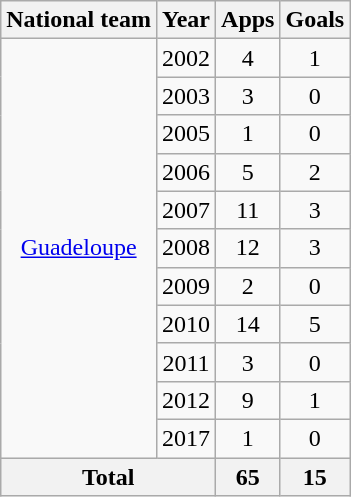<table class=wikitable style=text-align:center>
<tr>
<th>National team</th>
<th>Year</th>
<th>Apps</th>
<th>Goals</th>
</tr>
<tr>
<td rowspan="11"><a href='#'>Guadeloupe</a></td>
<td>2002</td>
<td>4</td>
<td>1</td>
</tr>
<tr>
<td>2003</td>
<td>3</td>
<td>0</td>
</tr>
<tr>
<td>2005</td>
<td>1</td>
<td>0</td>
</tr>
<tr>
<td>2006</td>
<td>5</td>
<td>2</td>
</tr>
<tr>
<td>2007</td>
<td>11</td>
<td>3</td>
</tr>
<tr>
<td>2008</td>
<td>12</td>
<td>3</td>
</tr>
<tr>
<td>2009</td>
<td>2</td>
<td>0</td>
</tr>
<tr>
<td>2010</td>
<td>14</td>
<td>5</td>
</tr>
<tr>
<td>2011</td>
<td>3</td>
<td>0</td>
</tr>
<tr>
<td>2012</td>
<td>9</td>
<td>1</td>
</tr>
<tr>
<td>2017</td>
<td>1</td>
<td>0</td>
</tr>
<tr>
<th colspan="2">Total</th>
<th>65</th>
<th>15</th>
</tr>
</table>
